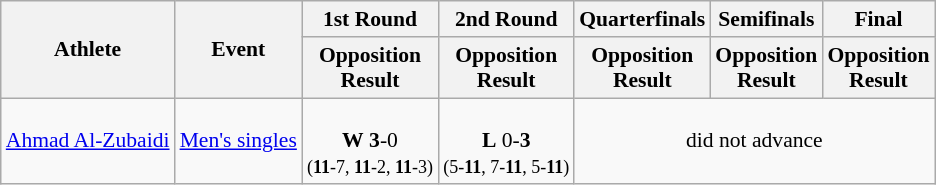<table class="wikitable" border="1" style="font-size:90%">
<tr>
<th rowspan=2>Athlete</th>
<th rowspan=2>Event</th>
<th>1st Round</th>
<th>2nd Round</th>
<th>Quarterfinals</th>
<th>Semifinals</th>
<th>Final</th>
</tr>
<tr>
<th>Opposition<br>Result</th>
<th>Opposition<br>Result</th>
<th>Opposition<br>Result</th>
<th>Opposition<br>Result</th>
<th>Opposition<br>Result</th>
</tr>
<tr>
<td><a href='#'>Ahmad Al-Zubaidi</a></td>
<td><a href='#'>Men's singles</a></td>
<td align=center><br><strong>W</strong> <strong>3</strong>-0<br><small>(<strong>11</strong>-7, <strong>11</strong>-2, <strong>11</strong>-3)</small></td>
<td align=center><br><strong>L</strong> 0-<strong>3</strong><br><small>(5-<strong>11</strong>, 7-<strong>11</strong>, 5-<strong>11</strong>)</small></td>
<td align=center colspan="7">did not advance</td>
</tr>
</table>
